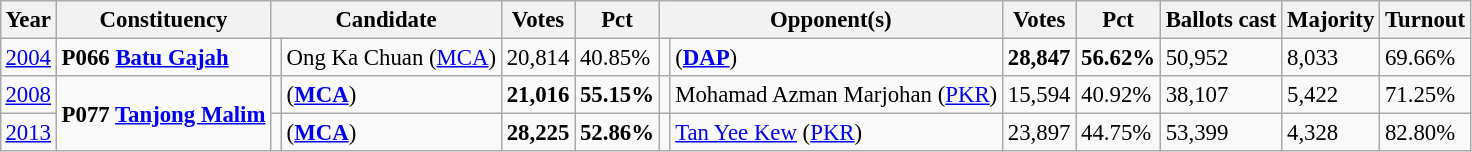<table class="wikitable" style="margin:0.5em ; font-size:95%">
<tr>
<th>Year</th>
<th>Constituency</th>
<th colspan=2>Candidate</th>
<th>Votes</th>
<th>Pct</th>
<th colspan=2>Opponent(s)</th>
<th>Votes</th>
<th>Pct</th>
<th>Ballots cast</th>
<th>Majority</th>
<th>Turnout</th>
</tr>
<tr>
<td><a href='#'>2004</a></td>
<td><strong>P066 <a href='#'>Batu Gajah</a></strong></td>
<td></td>
<td>Ong Ka Chuan (<a href='#'>MCA</a>)</td>
<td align="right">20,814</td>
<td>40.85%</td>
<td></td>
<td> (<a href='#'><strong>DAP</strong></a>)</td>
<td align="right"><strong>28,847</strong></td>
<td><strong>56.62%</strong></td>
<td>50,952</td>
<td>8,033</td>
<td>69.66%</td>
</tr>
<tr>
<td><a href='#'>2008</a></td>
<td rowspan=2><strong>P077 <a href='#'>Tanjong Malim</a></strong></td>
<td></td>
<td> (<a href='#'><strong>MCA</strong></a>)</td>
<td align="right"><strong>21,016</strong></td>
<td><strong>55.15%</strong></td>
<td></td>
<td>Mohamad Azman Marjohan (<a href='#'>PKR</a>)</td>
<td align="right">15,594</td>
<td>40.92%</td>
<td>38,107</td>
<td>5,422</td>
<td>71.25%</td>
</tr>
<tr>
<td><a href='#'>2013</a></td>
<td></td>
<td> (<a href='#'><strong>MCA</strong></a>)</td>
<td align="right"><strong>28,225</strong></td>
<td><strong>52.86%</strong></td>
<td></td>
<td><a href='#'>Tan Yee Kew</a> (<a href='#'>PKR</a>)</td>
<td align="right">23,897</td>
<td>44.75%</td>
<td>53,399</td>
<td>4,328</td>
<td>82.80%</td>
</tr>
</table>
